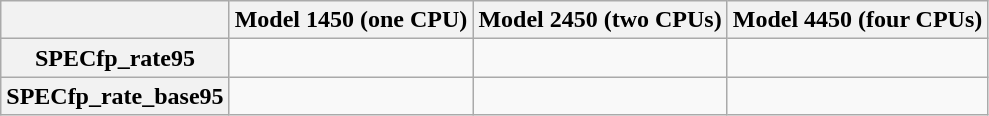<table class="wikitable">
<tr>
<th></th>
<th>Model 1450 (one CPU)</th>
<th>Model 2450 (two CPUs)</th>
<th>Model 4450 (four CPUs)</th>
</tr>
<tr>
<th>SPECfp_rate95</th>
<td></td>
<td></td>
<td></td>
</tr>
<tr>
<th>SPECfp_rate_base95</th>
<td></td>
<td></td>
<td></td>
</tr>
</table>
